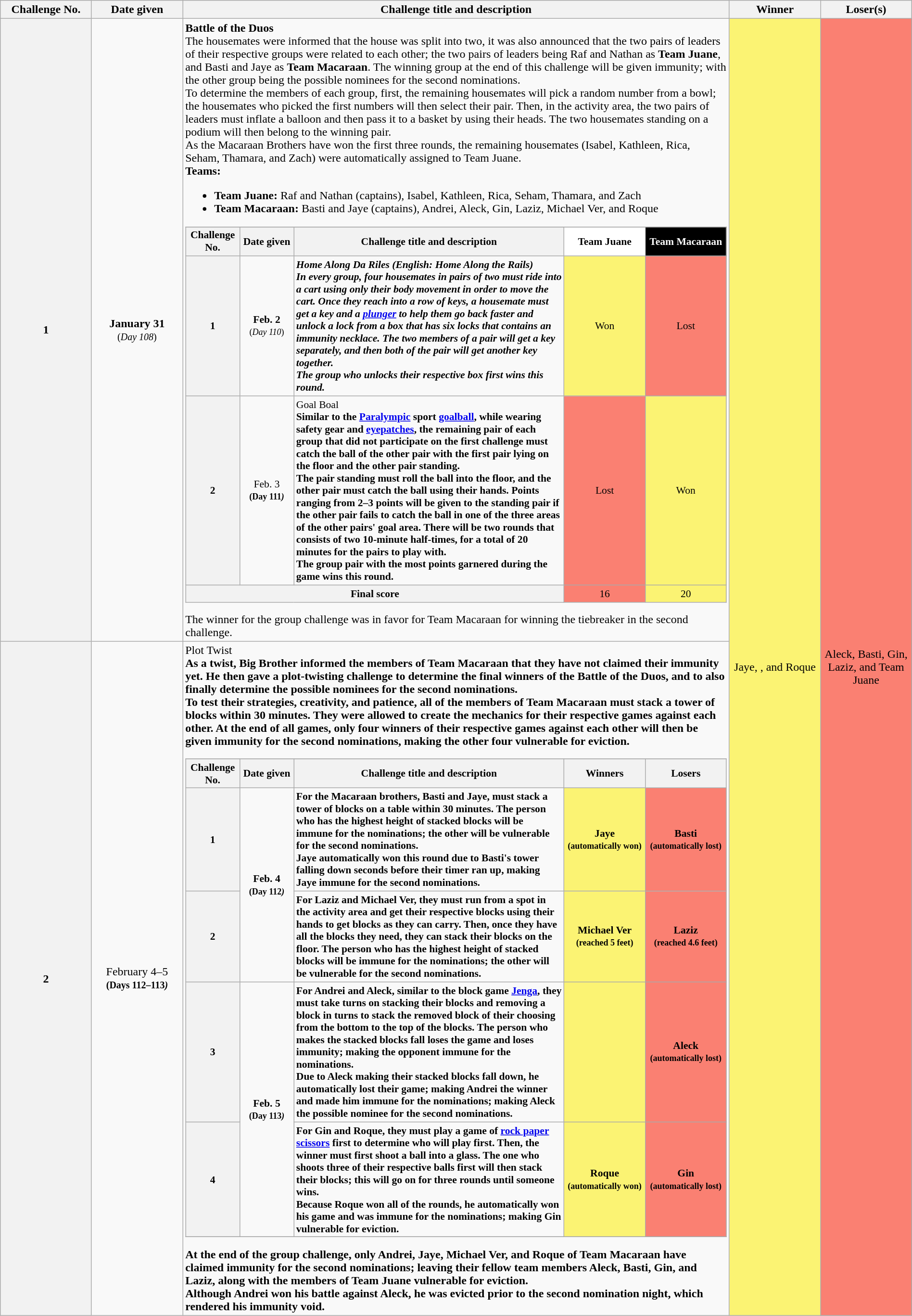<table class="wikitable" style="text-align:center; font-size:100%; line-height:18px;" width="100%">
<tr>
<th style="width: 10%;">Challenge No.</th>
<th style="width: 10%;">Date given</th>
<th style="width: 60%;">Challenge title and description</th>
<th style="width: 10%;">Winner</th>
<th style="width: 10%;">Loser(s)</th>
</tr>
<tr>
<th>1</th>
<td><strong>January 31</strong><br><small>(<em>Day 108</em>)</small></td>
<td align="left"><strong>Battle of the Duos</strong><br>The housemates were informed that the house was split into two, it was also announced that the two pairs of leaders of their respective groups were related to each other; the two pairs of leaders being Raf and Nathan as <strong>Team Juane</strong>, and Basti and Jaye as <strong>Team Macaraan</strong>. The winning group at the end of this challenge will be given immunity; with the other group being the possible nominees for the second nominations.<br>To determine the members of each group, first, the remaining housemates will pick a random number from a bowl; the housemates who picked the first numbers will then select their pair. Then, in the activity area, the two pairs of leaders must inflate a balloon and then pass it to a basket by using their heads. The two housemates standing on a podium will then belong to the winning pair.<br>As the Macaraan Brothers have won the first three rounds, the remaining housemates (Isabel, Kathleen, Rica, Seham, Thamara, and Zach) were automatically assigned to Team Juane.<br><strong>Teams:</strong><ul><li><strong>Team Juane:</strong> Raf and Nathan (captains), Isabel, Kathleen, Rica, Seham, Thamara, and Zach</li><li><strong>Team Macaraan:</strong> Basti and Jaye (captains), Andrei, Aleck, Gin, Laziz, Michael Ver, and Roque</li></ul><table class="wikitable collapsible collapsed" style="text-align: center; font-size:90%; line-height:17px;" width="100%">
<tr>
</tr>
<tr>
<th style="width: 10%;">Challenge No.</th>
<th style="width: 10%;">Date given</th>
<th style="width: 50%;">Challenge title and description</th>
<th style="background:#FFFFFF; width:15%;">Team Juane</th>
<th style="background:#000000; color:white; width:15%;">Team Macaraan</th>
</tr>
<tr>
<th>1</th>
<td><strong>Feb. 2</strong><br><small>(<em>Day 110</em>)</small></td>
<td align="left"><strong><em>Home Along Da Riles<em> (English: Home Along the Rails)<strong><br>In every group, four housemates in pairs of two must ride into a cart using only their body movement in order to move the cart. Once they reach into a row of keys, a housemate must get a key and a <a href='#'>plunger</a> to help them go back faster and unlock a lock from a box that has six locks that contains an immunity necklace. The two members of a pair will get a key separately, and then both of the pair will get another key together.<br>The group who unlocks their respective box first wins this round.</td>
<td style="background:#FBF373;"></strong>Won<strong></td>
<td style="background:#FA8072;">Lost</td>
</tr>
<tr>
<th>2</th>
<td></strong>Feb. 3<strong><br><small>(</em>Day 111<em>)</small></td>
<td align="left"></strong>Goal Boal<strong><br>Similar to the <a href='#'>Paralympic</a> sport <a href='#'>goalball</a>, while wearing safety gear and <a href='#'>eyepatches</a>, the remaining pair of each group that did not participate on the first challenge must catch the ball of the other pair with the first pair lying on the floor and the other pair standing.<br>The pair standing must roll the ball into the floor, and the other pair must catch the ball using their hands. Points ranging from 2–3 points will be given to the standing pair if the other pair fails to catch the ball in one of the three areas of the other pairs' goal area. There will be two rounds that consists of two 10-minute half-times, for a total of 20 minutes for the pairs to play with.<br>The group pair with the most points garnered during the game wins this round.</td>
<td style="background:#FA8072;">Lost</td>
<td style="background:#FBF373;"></strong>Won<strong></td>
</tr>
<tr>
<th colspan="3">Final score</th>
<td style="background:#FA8072;">16</td>
<td style="background:#FBF373;"></strong>20<strong></td>
</tr>
</table>
The winner for the group challenge was in favor for Team Macaraan for winning the tiebreaker in the second challenge.</td>
<td rowspan="2" style="background:#FBF373;">Jaye, , and Roque</td>
<td rowspan="2" style="background:#FA8072;">Aleck, Basti, Gin, Laziz, and Team Juane</td>
</tr>
<tr>
<th>2</th>
<td></strong>February 4–5<strong><br><small>(</em>Days 112–113<em>)</small></td>
<td align="left"></strong>Plot Twist<strong><br>As a twist, Big Brother informed the members of Team Macaraan that they have not claimed their immunity yet. He then gave a plot-twisting challenge to determine the final winners of the Battle of the Duos, and to also finally determine the possible nominees for the second nominations.<br>To test their strategies, creativity, and patience, all of the members of Team Macaraan must stack a tower of blocks within 30 minutes. They were allowed to create the mechanics for their respective games against each other. At the end of all games, only four winners of their respective games against each other will then be given immunity for the second nominations, making the other four vulnerable for eviction.<table class="wikitable collapsible collapsed" style="text-align: center; font-size:90%; line-height:17px;" width="100%">
<tr>
</tr>
<tr>
<th style="width: 10%;">Challenge No.</th>
<th style="width: 10%;">Date given</th>
<th style="width: 50%;">Challenge title and description</th>
<th style="width: 15%;">Winners</th>
<th style="width: 15%;">Losers</th>
</tr>
<tr>
<th>1</th>
<td rowspan="2"></strong>Feb. 4<strong><br><small>(</em>Day 112<em>)</small></td>
<td align="left">For the Macaraan brothers, Basti and Jaye, must stack a tower of blocks on a table within 30 minutes. The person who has the highest height of stacked blocks will be immune for the nominations; the other will be vulnerable for the second nominations.<br>Jaye automatically won this round due to Basti's tower falling down seconds before their timer ran up, making Jaye immune for the second nominations.</td>
<td style="background:#FBF373;"></strong>Jaye<strong><br><small></em>(automatically won)<em></small></td>
<td style="background:#FA8072;">Basti<br><small></em>(automatically lost)<em></small></td>
</tr>
<tr>
<th>2</th>
<td align="left">For Laziz and Michael Ver, they must run from a spot in the activity area and get their respective blocks using their hands to get blocks as they can carry. Then, once they have all the blocks they need, they can stack their blocks on the floor. The person who has the highest height of stacked blocks will be immune for the nominations; the other will be vulnerable for the second nominations.</td>
<td style="background:#FBF373;"></strong>Michael Ver<strong><br><small></em>(reached 5 feet)<em></small><br></td>
<td style="background:#FA8072;">Laziz<br><small></em>(reached 4.6 feet)<em></small><br></td>
</tr>
<tr>
<th>3</th>
<td rowspan="2"></strong>Feb. 5<strong><br><small>(</em>Day 113<em>)</small></td>
<td align="left">For Andrei and Aleck, similar to the block game <a href='#'>Jenga</a>, they must take turns on stacking their blocks and removing a block in turns to stack the removed block of their choosing from the bottom to the top of the blocks. The person who makes the stacked blocks fall loses the game and loses immunity; making the opponent immune for the nominations.<br>Due to Aleck making their stacked blocks fall down, he automatically lost their game; making Andrei the winner and made him immune for the nominations; making Aleck the possible nominee for the second nominations.</td>
<td style="background:#FBF373;"></td>
<td style="background:#FA8072;">Aleck<br><small></em>(automatically lost)<em></small></td>
</tr>
<tr>
<th>4</th>
<td align="left">For Gin and Roque, they must play a game of <a href='#'>rock paper scissors</a> first to determine who will play first. Then, the winner must first shoot a ball into a glass. The one who shoots three of their respective balls first will then stack their blocks; this will go on for three rounds until someone wins.<br>Because Roque won all of the rounds, he automatically won his game and was immune for the nominations; making Gin vulnerable for eviction.</td>
<td style="background:#FBF373;"></strong>Roque<strong><br><small></em>(automatically won)<em></small></td>
<td style="background:#FA8072;">Gin<br><small></em>(automatically lost)<em></small></td>
</tr>
<tr>
</tr>
</table>
At the end of the group challenge, only Andrei, Jaye, Michael Ver, and Roque of Team Macaraan have claimed immunity for the second nominations; leaving their fellow team members Aleck, Basti, Gin, and Laziz, along with the members of Team Juane vulnerable for eviction.<br>Although Andrei won his battle against Aleck, he was evicted prior to the second nomination night, which rendered his immunity void.</td>
</tr>
</table>
